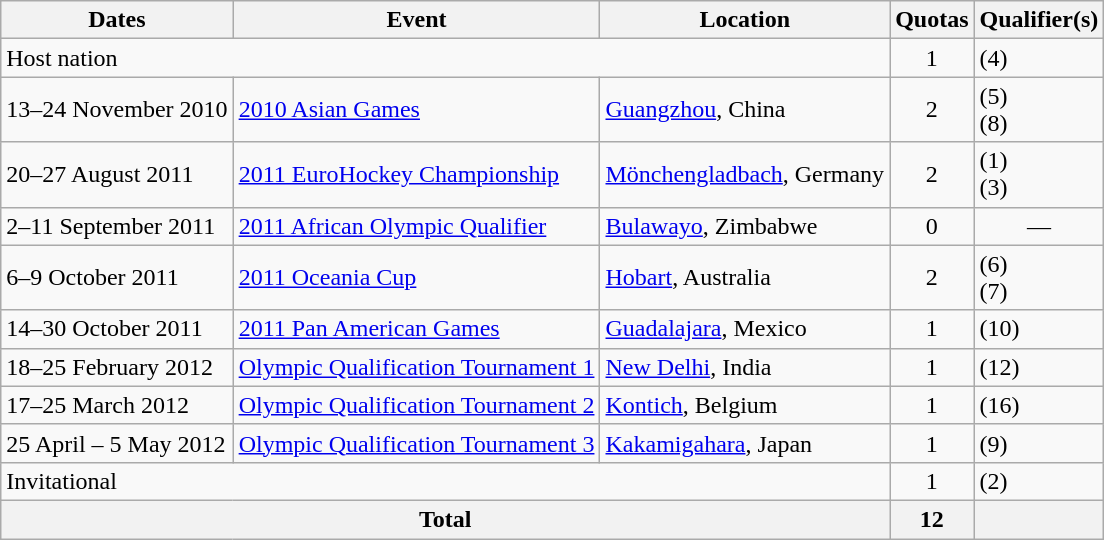<table class=wikitable>
<tr>
<th>Dates</th>
<th>Event</th>
<th>Location</th>
<th>Quotas</th>
<th>Qualifier(s)</th>
</tr>
<tr>
<td colspan=3>Host nation</td>
<td align=center>1</td>
<td> (4)</td>
</tr>
<tr>
<td>13–24 November 2010</td>
<td><a href='#'>2010 Asian Games</a></td>
<td><a href='#'>Guangzhou</a>, China</td>
<td align=center>2</td>
<td> (5)<br> (8)</td>
</tr>
<tr>
<td>20–27 August 2011</td>
<td><a href='#'>2011 EuroHockey Championship</a></td>
<td><a href='#'>Mönchengladbach</a>, Germany</td>
<td align=center>2</td>
<td> (1)<br> (3)</td>
</tr>
<tr>
<td>2–11 September 2011</td>
<td><a href='#'>2011 African Olympic Qualifier</a></td>
<td><a href='#'>Bulawayo</a>, Zimbabwe</td>
<td align=center>0</td>
<td align=center>—</td>
</tr>
<tr>
<td>6–9 October 2011</td>
<td><a href='#'>2011 Oceania Cup</a></td>
<td><a href='#'>Hobart</a>, Australia</td>
<td align=center>2</td>
<td> (6)<br> (7)</td>
</tr>
<tr>
<td>14–30 October 2011</td>
<td><a href='#'>2011 Pan American Games</a></td>
<td><a href='#'>Guadalajara</a>, Mexico</td>
<td align=center>1</td>
<td> (10)</td>
</tr>
<tr>
<td>18–25 February 2012</td>
<td><a href='#'>Olympic Qualification Tournament 1</a></td>
<td><a href='#'>New Delhi</a>, India</td>
<td align=center>1</td>
<td> (12)</td>
</tr>
<tr>
<td>17–25 March 2012</td>
<td><a href='#'>Olympic Qualification Tournament 2</a></td>
<td><a href='#'>Kontich</a>, Belgium</td>
<td align=center>1</td>
<td> (16)</td>
</tr>
<tr>
<td>25 April – 5 May 2012</td>
<td><a href='#'>Olympic Qualification Tournament 3</a></td>
<td><a href='#'>Kakamigahara</a>, Japan</td>
<td align=center>1</td>
<td> (9)</td>
</tr>
<tr>
<td colspan=3>Invitational</td>
<td align=center>1</td>
<td> (2)</td>
</tr>
<tr>
<th colspan=3>Total</th>
<th>12</th>
<th></th>
</tr>
</table>
